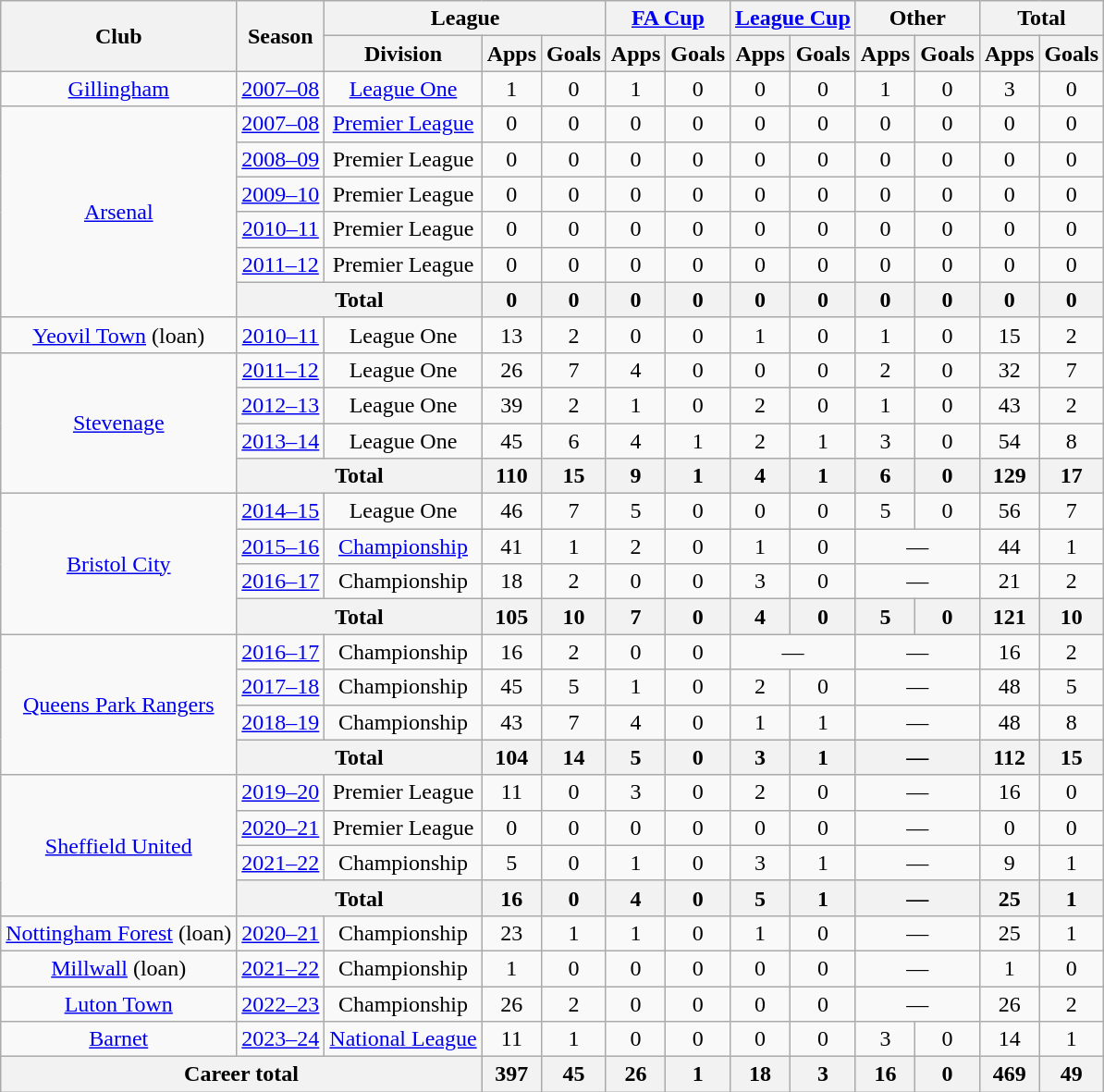<table class=wikitable style="text-align: center">
<tr>
<th rowspan=2>Club</th>
<th rowspan=2>Season</th>
<th colspan=3>League</th>
<th colspan=2><a href='#'>FA Cup</a></th>
<th colspan=2><a href='#'>League Cup</a></th>
<th colspan=2>Other</th>
<th colspan=2>Total</th>
</tr>
<tr>
<th>Division</th>
<th>Apps</th>
<th>Goals</th>
<th>Apps</th>
<th>Goals</th>
<th>Apps</th>
<th>Goals</th>
<th>Apps</th>
<th>Goals</th>
<th>Apps</th>
<th>Goals</th>
</tr>
<tr>
<td><a href='#'>Gillingham</a></td>
<td><a href='#'>2007–08</a></td>
<td><a href='#'>League One</a></td>
<td>1</td>
<td>0</td>
<td>1</td>
<td>0</td>
<td>0</td>
<td>0</td>
<td>1</td>
<td>0</td>
<td>3</td>
<td>0</td>
</tr>
<tr>
<td rowspan="6"><a href='#'>Arsenal</a></td>
<td><a href='#'>2007–08</a></td>
<td><a href='#'>Premier League</a></td>
<td>0</td>
<td>0</td>
<td>0</td>
<td>0</td>
<td>0</td>
<td>0</td>
<td>0</td>
<td>0</td>
<td>0</td>
<td>0</td>
</tr>
<tr>
<td><a href='#'>2008–09</a></td>
<td>Premier League</td>
<td>0</td>
<td>0</td>
<td>0</td>
<td>0</td>
<td>0</td>
<td>0</td>
<td>0</td>
<td>0</td>
<td>0</td>
<td>0</td>
</tr>
<tr>
<td><a href='#'>2009–10</a></td>
<td>Premier League</td>
<td>0</td>
<td>0</td>
<td>0</td>
<td>0</td>
<td>0</td>
<td>0</td>
<td>0</td>
<td>0</td>
<td>0</td>
<td>0</td>
</tr>
<tr>
<td><a href='#'>2010–11</a></td>
<td>Premier League</td>
<td>0</td>
<td>0</td>
<td>0</td>
<td>0</td>
<td>0</td>
<td>0</td>
<td>0</td>
<td>0</td>
<td>0</td>
<td>0</td>
</tr>
<tr>
<td><a href='#'>2011–12</a></td>
<td>Premier League</td>
<td>0</td>
<td>0</td>
<td>0</td>
<td>0</td>
<td>0</td>
<td>0</td>
<td>0</td>
<td>0</td>
<td>0</td>
<td>0</td>
</tr>
<tr>
<th colspan="2">Total</th>
<th>0</th>
<th>0</th>
<th>0</th>
<th>0</th>
<th>0</th>
<th>0</th>
<th>0</th>
<th>0</th>
<th>0</th>
<th>0</th>
</tr>
<tr>
<td><a href='#'>Yeovil Town</a> (loan)</td>
<td><a href='#'>2010–11</a></td>
<td>League One</td>
<td>13</td>
<td>2</td>
<td>0</td>
<td>0</td>
<td>1</td>
<td>0</td>
<td>1</td>
<td>0</td>
<td>15</td>
<td>2</td>
</tr>
<tr>
<td rowspan="4"><a href='#'>Stevenage</a></td>
<td><a href='#'>2011–12</a></td>
<td>League One</td>
<td>26</td>
<td>7</td>
<td>4</td>
<td>0</td>
<td>0</td>
<td>0</td>
<td>2</td>
<td>0</td>
<td>32</td>
<td>7</td>
</tr>
<tr>
<td><a href='#'>2012–13</a></td>
<td>League One</td>
<td>39</td>
<td>2</td>
<td>1</td>
<td>0</td>
<td>2</td>
<td>0</td>
<td>1</td>
<td>0</td>
<td>43</td>
<td>2</td>
</tr>
<tr>
<td><a href='#'>2013–14</a></td>
<td>League One</td>
<td>45</td>
<td>6</td>
<td>4</td>
<td>1</td>
<td>2</td>
<td>1</td>
<td>3</td>
<td>0</td>
<td>54</td>
<td>8</td>
</tr>
<tr>
<th colspan="2">Total</th>
<th>110</th>
<th>15</th>
<th>9</th>
<th>1</th>
<th>4</th>
<th>1</th>
<th>6</th>
<th>0</th>
<th>129</th>
<th>17</th>
</tr>
<tr>
<td rowspan="4"><a href='#'>Bristol City</a></td>
<td><a href='#'>2014–15</a></td>
<td>League One</td>
<td>46</td>
<td>7</td>
<td>5</td>
<td>0</td>
<td>0</td>
<td>0</td>
<td>5</td>
<td>0</td>
<td>56</td>
<td>7</td>
</tr>
<tr>
<td><a href='#'>2015–16</a></td>
<td><a href='#'>Championship</a></td>
<td>41</td>
<td>1</td>
<td>2</td>
<td>0</td>
<td>1</td>
<td>0</td>
<td colspan="2">—</td>
<td>44</td>
<td>1</td>
</tr>
<tr>
<td><a href='#'>2016–17</a></td>
<td>Championship</td>
<td>18</td>
<td>2</td>
<td>0</td>
<td>0</td>
<td>3</td>
<td>0</td>
<td colspan="2">—</td>
<td>21</td>
<td>2</td>
</tr>
<tr>
<th colspan="2">Total</th>
<th>105</th>
<th>10</th>
<th>7</th>
<th>0</th>
<th>4</th>
<th>0</th>
<th>5</th>
<th>0</th>
<th>121</th>
<th>10</th>
</tr>
<tr>
<td rowspan="4"><a href='#'>Queens Park Rangers</a></td>
<td><a href='#'>2016–17</a></td>
<td>Championship</td>
<td>16</td>
<td>2</td>
<td>0</td>
<td>0</td>
<td colspan="2">—</td>
<td colspan="2">—</td>
<td>16</td>
<td>2</td>
</tr>
<tr>
<td><a href='#'>2017–18</a></td>
<td>Championship</td>
<td>45</td>
<td>5</td>
<td>1</td>
<td>0</td>
<td>2</td>
<td>0</td>
<td colspan="2">—</td>
<td>48</td>
<td>5</td>
</tr>
<tr>
<td><a href='#'>2018–19</a></td>
<td>Championship</td>
<td>43</td>
<td>7</td>
<td>4</td>
<td>0</td>
<td>1</td>
<td>1</td>
<td colspan="2">—</td>
<td>48</td>
<td>8</td>
</tr>
<tr>
<th colspan="2"><strong>Total</strong></th>
<th>104</th>
<th>14</th>
<th>5</th>
<th>0</th>
<th>3</th>
<th>1</th>
<th colspan="2">—</th>
<th>112</th>
<th>15</th>
</tr>
<tr>
<td rowspan="4"><a href='#'>Sheffield United</a></td>
<td><a href='#'>2019–20</a></td>
<td>Premier League</td>
<td>11</td>
<td>0</td>
<td>3</td>
<td>0</td>
<td>2</td>
<td>0</td>
<td colspan="2">—</td>
<td>16</td>
<td>0</td>
</tr>
<tr>
<td><a href='#'>2020–21</a></td>
<td>Premier League</td>
<td>0</td>
<td>0</td>
<td>0</td>
<td>0</td>
<td>0</td>
<td>0</td>
<td colspan="2">—</td>
<td>0</td>
<td>0</td>
</tr>
<tr>
<td><a href='#'>2021–22</a></td>
<td>Championship</td>
<td>5</td>
<td>0</td>
<td>1</td>
<td>0</td>
<td>3</td>
<td>1</td>
<td colspan="2">—</td>
<td>9</td>
<td>1</td>
</tr>
<tr>
<th colspan="2"><strong>Total</strong></th>
<th>16</th>
<th>0</th>
<th>4</th>
<th>0</th>
<th>5</th>
<th>1</th>
<th colspan="2">—</th>
<th>25</th>
<th>1</th>
</tr>
<tr>
<td><a href='#'>Nottingham Forest</a> (loan)</td>
<td><a href='#'>2020–21</a></td>
<td>Championship</td>
<td>23</td>
<td>1</td>
<td>1</td>
<td>0</td>
<td>1</td>
<td>0</td>
<td colspan="2">—</td>
<td>25</td>
<td>1</td>
</tr>
<tr>
<td><a href='#'>Millwall</a> (loan)</td>
<td><a href='#'>2021–22</a></td>
<td>Championship</td>
<td>1</td>
<td>0</td>
<td>0</td>
<td>0</td>
<td>0</td>
<td>0</td>
<td colspan="2">—</td>
<td>1</td>
<td>0</td>
</tr>
<tr>
<td rowspan="1"><a href='#'>Luton Town</a></td>
<td><a href='#'>2022–23</a></td>
<td>Championship</td>
<td>26</td>
<td>2</td>
<td>0</td>
<td>0</td>
<td>0</td>
<td>0</td>
<td colspan="2">—</td>
<td>26</td>
<td>2</td>
</tr>
<tr>
<td rowspan="1"><a href='#'>Barnet</a></td>
<td><a href='#'>2023–24</a></td>
<td><a href='#'>National League</a></td>
<td>11</td>
<td>1</td>
<td>0</td>
<td>0</td>
<td>0</td>
<td>0</td>
<td>3</td>
<td>0</td>
<td>14</td>
<td>1</td>
</tr>
<tr>
<th colspan="3">Career total</th>
<th>397</th>
<th>45</th>
<th>26</th>
<th>1</th>
<th>18</th>
<th>3</th>
<th>16</th>
<th>0</th>
<th>469</th>
<th>49</th>
</tr>
</table>
